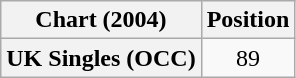<table class="wikitable plainrowheaders" style="text-align:center">
<tr>
<th scope="col">Chart (2004)</th>
<th scope="col">Position</th>
</tr>
<tr>
<th scope="row">UK Singles (OCC)</th>
<td>89</td>
</tr>
</table>
